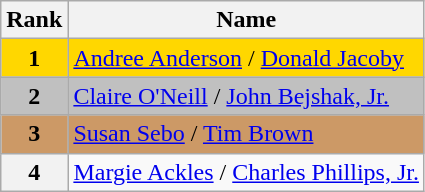<table class="wikitable">
<tr>
<th>Rank</th>
<th>Name</th>
</tr>
<tr bgcolor="gold">
<td align="center"><strong>1</strong></td>
<td><a href='#'>Andree Anderson</a> / <a href='#'>Donald Jacoby</a></td>
</tr>
<tr bgcolor="silver">
<td align="center"><strong>2</strong></td>
<td><a href='#'>Claire O'Neill</a> / <a href='#'>John Bejshak, Jr.</a></td>
</tr>
<tr bgcolor="cc9966">
<td align="center"><strong>3</strong></td>
<td><a href='#'>Susan Sebo</a> / <a href='#'>Tim Brown</a></td>
</tr>
<tr>
<th>4</th>
<td><a href='#'>Margie Ackles</a> / <a href='#'>Charles Phillips, Jr.</a></td>
</tr>
</table>
